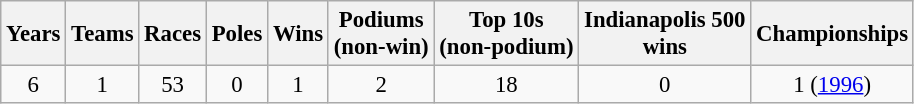<table class="wikitable" style="text-align:center; font-size:95%">
<tr>
<th>Years</th>
<th>Teams</th>
<th>Races</th>
<th>Poles</th>
<th>Wins</th>
<th>Podiums<br>(non-win)</th>
<th>Top 10s<br>(non-podium)</th>
<th>Indianapolis 500<br>wins</th>
<th>Championships</th>
</tr>
<tr>
<td>6</td>
<td>1</td>
<td>53</td>
<td>0</td>
<td>1</td>
<td>2</td>
<td>18</td>
<td>0</td>
<td>1 (<a href='#'>1996</a>)</td>
</tr>
</table>
